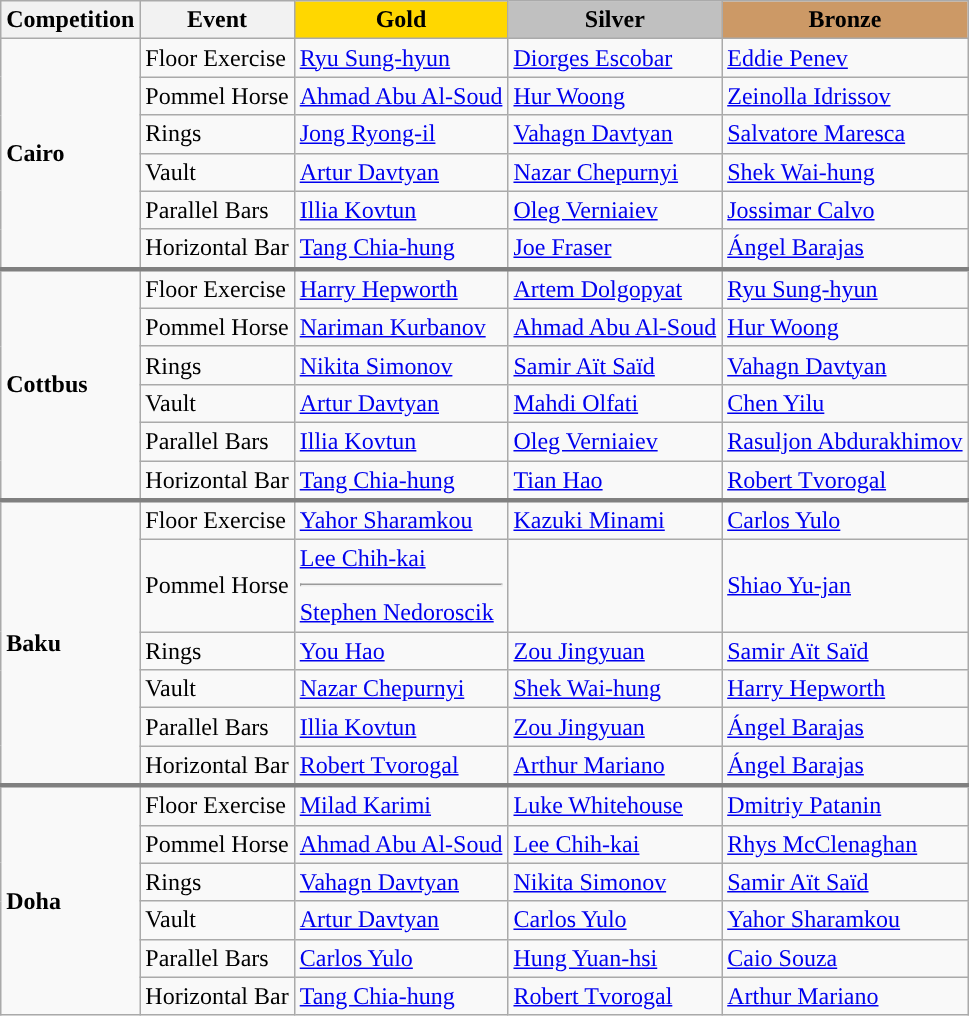<table class="wikitable">
<tr>
<th style="text-align:center;">Competition</th>
<th style="text-align:center;">Event</th>
<td style="text-align:center; background:gold;"><strong>Gold</strong></td>
<td style="text-align:center; background:silver;"><strong>Silver</strong></td>
<td style="text-align:center; background:#c96;"><strong>Bronze</strong></td>
</tr>
<tr>
<td rowspan=6><strong>Cairo</strong></td>
<td>Floor Exercise</td>
<td> <a href='#'>Ryu Sung-hyun</a></td>
<td> <a href='#'>Diorges Escobar</a></td>
<td> <a href='#'>Eddie Penev</a></td>
</tr>
<tr>
<td>Pommel Horse</td>
<td> <a href='#'>Ahmad Abu Al-Soud</a></td>
<td> <a href='#'>Hur Woong</a></td>
<td> <a href='#'>Zeinolla Idrissov</a></td>
</tr>
<tr>
<td>Rings</td>
<td> <a href='#'>Jong Ryong-il</a></td>
<td> <a href='#'>Vahagn Davtyan</a></td>
<td> <a href='#'>Salvatore Maresca</a></td>
</tr>
<tr>
<td>Vault</td>
<td> <a href='#'>Artur Davtyan</a></td>
<td> <a href='#'>Nazar Chepurnyi</a></td>
<td> <a href='#'>Shek Wai-hung</a></td>
</tr>
<tr>
<td>Parallel Bars</td>
<td> <a href='#'>Illia Kovtun</a></td>
<td> <a href='#'>Oleg Verniaiev</a></td>
<td> <a href='#'>Jossimar Calvo</a></td>
</tr>
<tr>
<td>Horizontal Bar</td>
<td> <a href='#'>Tang Chia-hung</a></td>
<td> <a href='#'>Joe Fraser</a></td>
<td> <a href='#'>Ángel Barajas</a></td>
</tr>
<tr style="border-top: 3px solid grey;">
<td rowspan=6><strong>Cottbus</strong></td>
<td>Floor Exercise</td>
<td> <a href='#'>Harry Hepworth</a></td>
<td> <a href='#'>Artem Dolgopyat</a></td>
<td> <a href='#'>Ryu Sung-hyun</a></td>
</tr>
<tr>
<td>Pommel Horse</td>
<td> <a href='#'>Nariman Kurbanov</a></td>
<td> <a href='#'>Ahmad Abu Al-Soud</a></td>
<td> <a href='#'>Hur Woong</a></td>
</tr>
<tr>
<td>Rings</td>
<td> <a href='#'>Nikita Simonov</a></td>
<td> <a href='#'>Samir Aït Saïd</a></td>
<td> <a href='#'>Vahagn Davtyan</a></td>
</tr>
<tr>
<td>Vault</td>
<td> <a href='#'>Artur Davtyan</a></td>
<td> <a href='#'>Mahdi Olfati</a></td>
<td> <a href='#'>Chen Yilu</a></td>
</tr>
<tr>
<td>Parallel Bars</td>
<td> <a href='#'>Illia Kovtun</a></td>
<td> <a href='#'>Oleg Verniaiev</a></td>
<td> <a href='#'>Rasuljon Abdurakhimov</a></td>
</tr>
<tr>
<td>Horizontal Bar</td>
<td> <a href='#'>Tang Chia-hung</a></td>
<td> <a href='#'>Tian Hao</a></td>
<td> <a href='#'>Robert Tvorogal</a></td>
</tr>
<tr style="border-top: 3px solid grey;">
<td rowspan=6><strong>Baku</strong></td>
<td>Floor Exercise</td>
<td> <a href='#'>Yahor Sharamkou</a></td>
<td> <a href='#'>Kazuki Minami</a></td>
<td> <a href='#'>Carlos Yulo</a></td>
</tr>
<tr>
<td>Pommel Horse</td>
<td> <a href='#'>Lee Chih-kai</a><hr> <a href='#'>Stephen Nedoroscik</a></td>
<td></td>
<td> <a href='#'>Shiao Yu-jan</a></td>
</tr>
<tr>
<td>Rings</td>
<td> <a href='#'>You Hao</a></td>
<td> <a href='#'>Zou Jingyuan</a></td>
<td> <a href='#'>Samir Aït Saïd</a></td>
</tr>
<tr>
<td>Vault</td>
<td> <a href='#'>Nazar Chepurnyi</a></td>
<td> <a href='#'>Shek Wai-hung</a></td>
<td> <a href='#'>Harry Hepworth</a></td>
</tr>
<tr>
<td>Parallel Bars</td>
<td> <a href='#'>Illia Kovtun</a></td>
<td> <a href='#'>Zou Jingyuan</a></td>
<td> <a href='#'>Ángel Barajas</a></td>
</tr>
<tr>
<td>Horizontal Bar</td>
<td> <a href='#'>Robert Tvorogal</a></td>
<td> <a href='#'>Arthur Mariano</a></td>
<td> <a href='#'>Ángel Barajas</a></td>
</tr>
<tr style="border-top: 3px solid grey;">
<td rowspan=6><strong>Doha</strong></td>
<td>Floor Exercise</td>
<td> <a href='#'>Milad Karimi</a></td>
<td> <a href='#'>Luke Whitehouse</a></td>
<td> <a href='#'>Dmitriy Patanin</a></td>
</tr>
<tr>
<td>Pommel Horse</td>
<td> <a href='#'>Ahmad Abu Al-Soud</a></td>
<td> <a href='#'>Lee Chih-kai</a></td>
<td> <a href='#'>Rhys McClenaghan</a></td>
</tr>
<tr>
<td>Rings</td>
<td> <a href='#'>Vahagn Davtyan</a></td>
<td> <a href='#'>Nikita Simonov</a></td>
<td> <a href='#'>Samir Aït Saïd</a></td>
</tr>
<tr>
<td>Vault</td>
<td> <a href='#'>Artur Davtyan</a></td>
<td> <a href='#'>Carlos Yulo</a></td>
<td> <a href='#'>Yahor Sharamkou</a></td>
</tr>
<tr>
<td>Parallel Bars</td>
<td> <a href='#'>Carlos Yulo</a></td>
<td> <a href='#'>Hung Yuan-hsi</a></td>
<td> <a href='#'>Caio Souza</a></td>
</tr>
<tr>
<td>Horizontal Bar</td>
<td> <a href='#'>Tang Chia-hung</a></td>
<td> <a href='#'>Robert Tvorogal</a></td>
<td> <a href='#'>Arthur Mariano</a></td>
</tr>
</table>
